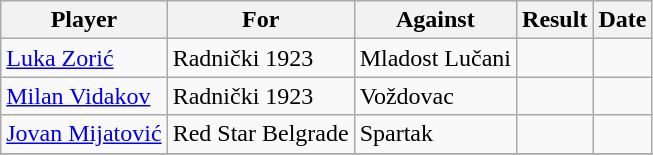<table class="wikitable">
<tr>
<th>Player</th>
<th>For</th>
<th>Against</th>
<th>Result</th>
<th>Date</th>
</tr>
<tr>
<td> <a href='#'>Luka Zorić</a></td>
<td>Radnički 1923</td>
<td>Mladost Lučani</td>
<td style="text-align:center"></td>
<td></td>
</tr>
<tr>
<td> <a href='#'>Milan Vidakov</a></td>
<td>Radnički 1923</td>
<td>Voždovac</td>
<td style="text-align:center"></td>
<td></td>
</tr>
<tr>
<td> <a href='#'>Jovan Mijatović</a></td>
<td>Red Star Belgrade</td>
<td>Spartak</td>
<td style="text-align:center"></td>
<td></td>
</tr>
<tr>
</tr>
</table>
